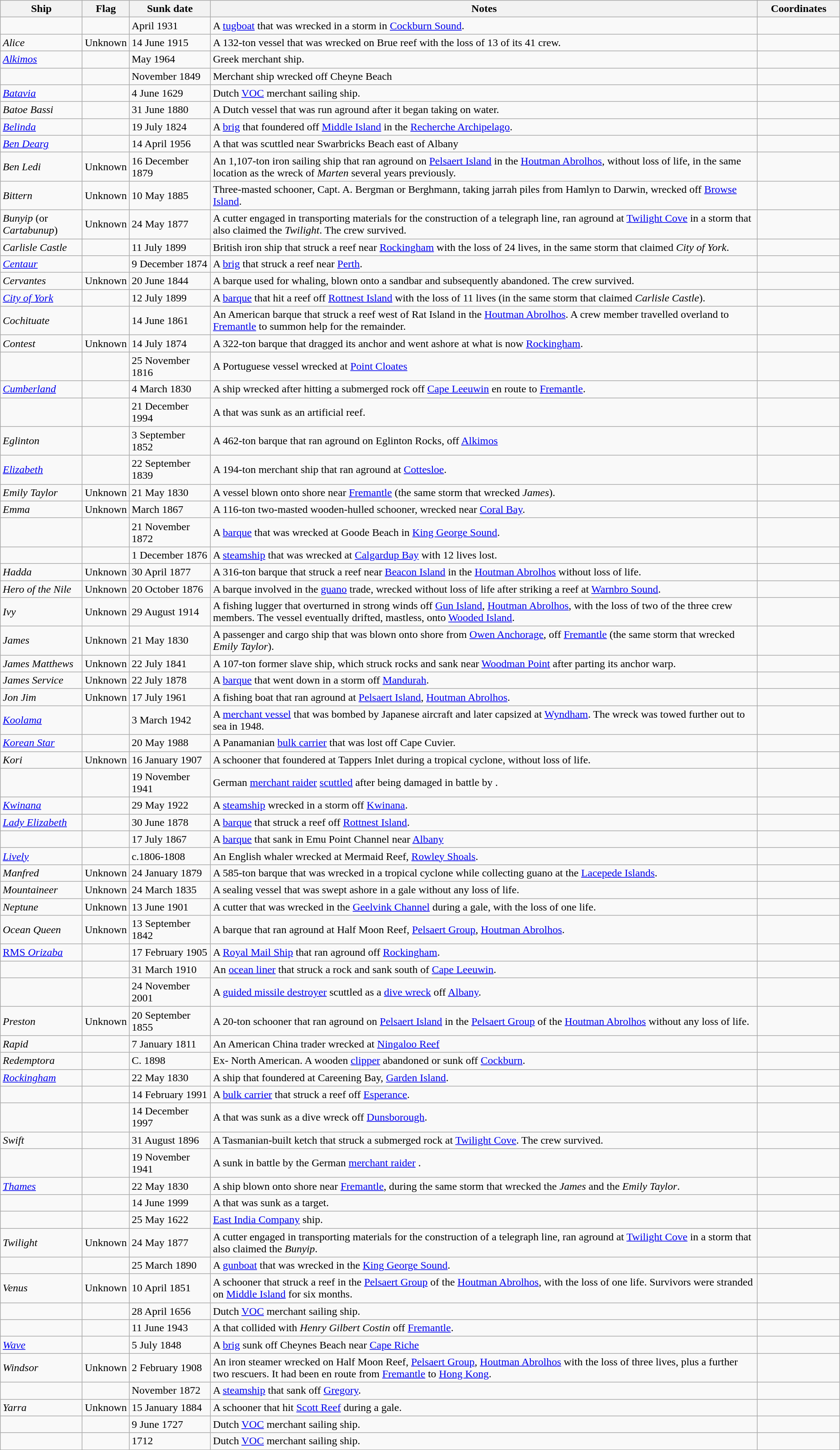<table class="wikitable sortable" | style = "width:100%">
<tr>
<th style="width:10%">Ship</th>
<th>Flag</th>
<th style="width:10%">Sunk date</th>
<th style="width:70%">Notes</th>
<th style="width:10%">Coordinates</th>
</tr>
<tr>
<td></td>
<td></td>
<td>April 1931</td>
<td>A <a href='#'>tugboat</a> that was wrecked in a storm in <a href='#'>Cockburn Sound</a>.</td>
<td></td>
</tr>
<tr>
<td><em>Alice</em></td>
<td>Unknown</td>
<td>14 June 1915</td>
<td>A 132-ton vessel that was wrecked on Brue reef with the loss of 13 of its 41 crew.</td>
<td></td>
</tr>
<tr>
<td><a href='#'><em>Alkimos</em></a></td>
<td></td>
<td>May 1964</td>
<td>Greek merchant ship.</td>
<td></td>
</tr>
<tr>
<td></td>
<td></td>
<td>November 1849</td>
<td>Merchant ship wrecked off Cheyne Beach</td>
<td></td>
</tr>
<tr>
<td><a href='#'><em>Batavia</em></a></td>
<td></td>
<td>4 June 1629</td>
<td>Dutch <a href='#'>VOC</a> merchant sailing ship.</td>
<td></td>
</tr>
<tr>
<td><em>Batoe Bassi</em></td>
<td></td>
<td>31 June 1880</td>
<td>A Dutch vessel that was run aground after it began taking on water.</td>
<td></td>
</tr>
<tr>
<td><a href='#'><em>Belinda</em></a></td>
<td></td>
<td>19 July 1824</td>
<td>A <a href='#'>brig</a> that foundered off <a href='#'>Middle Island</a> in the <a href='#'>Recherche Archipelago</a>.</td>
<td></td>
</tr>
<tr>
<td><a href='#'><em>Ben Dearg</em></a></td>
<td></td>
<td>14 April 1956</td>
<td>A  that was scuttled near Swarbricks Beach east of Albany</td>
<td></td>
</tr>
<tr>
<td><em>Ben Ledi</em></td>
<td>Unknown</td>
<td>16 December 1879</td>
<td>An 1,107-ton iron sailing ship that ran aground on <a href='#'>Pelsaert Island</a> in the <a href='#'>Houtman Abrolhos</a>, without loss of life, in the same location as the wreck of <em>Marten</em> several years previously.</td>
<td></td>
</tr>
<tr>
<td><em>Bittern</em></td>
<td>Unknown</td>
<td>10 May 1885</td>
<td>Three-masted schooner, Capt. A. Bergman or Berghmann, taking jarrah piles from Hamlyn to Darwin, wrecked off <a href='#'>Browse Island</a>.</td>
<td></td>
</tr>
<tr>
<td><em>Bunyip</em> (or <em>Cartabunup</em>)</td>
<td>Unknown</td>
<td>24 May 1877</td>
<td>A cutter engaged in transporting materials for the construction of a telegraph line, ran aground at <a href='#'>Twilight Cove</a> in a storm that also claimed the <em>Twilight</em>. The crew survived.</td>
<td></td>
</tr>
<tr>
<td><em>Carlisle Castle</em></td>
<td></td>
<td>11 July 1899</td>
<td>British iron ship that struck a reef near <a href='#'>Rockingham</a> with the loss of 24 lives, in the same storm that claimed <em>City of York</em>.</td>
<td></td>
</tr>
<tr>
<td><a href='#'><em>Centaur</em></a></td>
<td></td>
<td>9 December 1874</td>
<td>A <a href='#'>brig</a> that struck a reef near <a href='#'>Perth</a>.</td>
<td></td>
</tr>
<tr>
<td><em>Cervantes</em></td>
<td>Unknown</td>
<td>20 June 1844</td>
<td>A barque used for whaling, blown onto a sandbar and subsequently abandoned. The crew survived.</td>
<td></td>
</tr>
<tr>
<td><a href='#'><em>City of York</em></a></td>
<td></td>
<td>12 July 1899</td>
<td>A <a href='#'>barque</a> that hit a reef off <a href='#'>Rottnest Island</a> with the loss of 11 lives (in the same storm that claimed <em>Carlisle Castle</em>).</td>
<td></td>
</tr>
<tr>
<td><em>Cochituate</em></td>
<td></td>
<td>14 June 1861</td>
<td>An American barque that struck a reef west of Rat Island in the <a href='#'>Houtman Abrolhos</a>. A crew member travelled overland to <a href='#'>Fremantle</a> to summon help for the remainder.</td>
<td></td>
</tr>
<tr>
<td><em>Contest</em></td>
<td>Unknown</td>
<td>14 July 1874</td>
<td>A 322-ton barque that dragged its anchor and went ashore at what is now <a href='#'>Rockingham</a>.</td>
<td></td>
</tr>
<tr>
<td></td>
<td></td>
<td>25 November 1816</td>
<td>A Portuguese vessel wrecked at <a href='#'>Point Cloates</a></td>
<td></td>
</tr>
<tr>
<td><a href='#'><em>Cumberland</em></a></td>
<td></td>
<td>4 March 1830</td>
<td>A ship wrecked after hitting a submerged rock off <a href='#'>Cape Leeuwin</a> en route to <a href='#'>Fremantle</a>.</td>
<td></td>
</tr>
<tr>
<td></td>
<td></td>
<td>21 December 1994</td>
<td>A  that was sunk as an artificial reef.</td>
<td></td>
</tr>
<tr>
<td><em>Eglinton</em></td>
<td></td>
<td>3 September 1852</td>
<td>A 462-ton barque that ran aground on Eglinton Rocks,  off <a href='#'>Alkimos</a></td>
<td></td>
</tr>
<tr>
<td><a href='#'><em>Elizabeth</em></a></td>
<td></td>
<td>22 September 1839</td>
<td>A 194-ton merchant ship that ran aground at <a href='#'>Cottesloe</a>.</td>
<td></td>
</tr>
<tr>
<td><em>Emily Taylor</em></td>
<td>Unknown</td>
<td>21 May 1830</td>
<td>A vessel blown onto shore near <a href='#'>Fremantle</a> (the same storm that wrecked <em>James</em>).</td>
<td></td>
</tr>
<tr>
<td><em>Emma</em></td>
<td>Unknown</td>
<td>March 1867</td>
<td>A 116-ton two-masted wooden-hulled schooner, wrecked near <a href='#'>Coral Bay</a>.</td>
<td></td>
</tr>
<tr>
<td></td>
<td></td>
<td>21 November 1872</td>
<td>A <a href='#'>barque</a> that was wrecked at Goode Beach in <a href='#'>King George Sound</a>.</td>
<td></td>
</tr>
<tr>
<td></td>
<td></td>
<td>1 December 1876</td>
<td>A <a href='#'>steamship</a> that was wrecked at <a href='#'>Calgardup Bay</a> with 12 lives lost.</td>
<td></td>
</tr>
<tr>
<td><em>Hadda</em></td>
<td>Unknown</td>
<td>30 April 1877</td>
<td>A 316-ton barque that struck a reef near <a href='#'>Beacon Island</a> in the <a href='#'>Houtman Abrolhos</a> without loss of life.</td>
<td></td>
</tr>
<tr>
<td><em>Hero of the Nile</em></td>
<td>Unknown</td>
<td>20 October 1876</td>
<td>A barque involved in the <a href='#'>guano</a> trade, wrecked without loss of life after striking a reef at <a href='#'>Warnbro Sound</a>.</td>
<td></td>
</tr>
<tr>
<td><em>Ivy</em></td>
<td>Unknown</td>
<td>29 August 1914</td>
<td>A fishing lugger that overturned in strong winds off <a href='#'>Gun Island</a>, <a href='#'>Houtman Abrolhos</a>, with the loss of two of the three crew members. The vessel eventually drifted, mastless, onto <a href='#'>Wooded Island</a>.</td>
<td></td>
</tr>
<tr>
<td><em>James</em></td>
<td>Unknown</td>
<td>21 May 1830</td>
<td>A passenger and cargo ship that was blown onto shore from <a href='#'>Owen Anchorage</a>, off <a href='#'>Fremantle</a> (the same storm that wrecked <em>Emily Taylor</em>).</td>
<td></td>
</tr>
<tr>
<td><em>James Matthews</em></td>
<td>Unknown</td>
<td>22 July 1841</td>
<td>A 107-ton former slave ship, which struck rocks and sank near <a href='#'>Woodman Point</a> after parting its anchor warp.</td>
<td></td>
</tr>
<tr>
<td><em>James Service</em></td>
<td>Unknown</td>
<td>22 July 1878</td>
<td>A <a href='#'>barque</a> that went down in a storm off <a href='#'>Mandurah</a>.</td>
<td></td>
</tr>
<tr>
<td><em>Jon Jim</em></td>
<td>Unknown</td>
<td>17 July 1961</td>
<td>A fishing boat that ran aground at <a href='#'>Pelsaert Island</a>, <a href='#'>Houtman Abrolhos</a>.</td>
<td></td>
</tr>
<tr>
<td><em><a href='#'>Koolama</a></em></td>
<td></td>
<td>3 March 1942</td>
<td>A <a href='#'>merchant vessel</a> that was bombed by Japanese aircraft and later capsized at <a href='#'>Wyndham</a>. The wreck was towed further out to sea in 1948.</td>
<td></td>
</tr>
<tr>
<td><a href='#'><em>Korean Star</em></a></td>
<td></td>
<td>20 May 1988</td>
<td>A Panamanian <a href='#'>bulk carrier</a> that was lost off Cape Cuvier.</td>
<td></td>
</tr>
<tr>
<td><em>Kori</em></td>
<td>Unknown</td>
<td>16 January 1907</td>
<td>A schooner that foundered at Tappers Inlet during a tropical cyclone, without loss of life.</td>
<td></td>
</tr>
<tr>
<td></td>
<td></td>
<td>19 November 1941</td>
<td>German <a href='#'>merchant raider</a> <a href='#'>scuttled</a> after being damaged in battle by .</td>
<td></td>
</tr>
<tr>
<td><a href='#'><em>Kwinana</em></a></td>
<td></td>
<td>29 May 1922</td>
<td>A <a href='#'>steamship</a> wrecked in a storm off <a href='#'>Kwinana</a>.</td>
<td></td>
</tr>
<tr>
<td><a href='#'><em>Lady Elizabeth</em></a></td>
<td></td>
<td>30 June 1878</td>
<td>A <a href='#'>barque</a> that struck a reef off <a href='#'>Rottnest Island</a>.</td>
<td></td>
</tr>
<tr>
<td></td>
<td></td>
<td>17 July 1867</td>
<td>A <a href='#'>barque</a> that sank in Emu Point Channel near <a href='#'>Albany</a></td>
<td></td>
</tr>
<tr>
<td><em><a href='#'>Lively</a></em></td>
<td></td>
<td>c.1806-1808</td>
<td>An English whaler wrecked at Mermaid Reef, <a href='#'>Rowley Shoals</a>.</td>
<td></td>
</tr>
<tr>
<td><em>Manfred</em></td>
<td>Unknown</td>
<td>24 January 1879</td>
<td>A 585-ton barque that was wrecked in a tropical cyclone while collecting guano at the <a href='#'>Lacepede Islands</a>.</td>
<td></td>
</tr>
<tr>
<td><em>Mountaineer</em></td>
<td>Unknown</td>
<td>24 March 1835</td>
<td>A sealing vessel that was swept ashore in a gale without any loss of life.</td>
<td></td>
</tr>
<tr>
<td><em>Neptune</em></td>
<td>Unknown</td>
<td>13 June 1901</td>
<td>A cutter that was wrecked in the <a href='#'>Geelvink Channel</a> during a gale, with the loss of one life.</td>
<td></td>
</tr>
<tr>
<td><em>Ocean Queen</em></td>
<td>Unknown</td>
<td>13 September 1842</td>
<td>A barque that ran aground at Half Moon Reef, <a href='#'>Pelsaert Group</a>, <a href='#'>Houtman Abrolhos</a>.</td>
<td></td>
</tr>
<tr>
<td><a href='#'>RMS <em>Orizaba</em></a></td>
<td></td>
<td>17 February 1905</td>
<td>A <a href='#'>Royal Mail Ship</a> that ran aground off <a href='#'>Rockingham</a>.</td>
<td></td>
</tr>
<tr>
<td></td>
<td></td>
<td>31 March 1910</td>
<td>An <a href='#'>ocean liner</a> that struck a rock and sank  south of <a href='#'>Cape Leeuwin</a>.</td>
<td></td>
</tr>
<tr>
<td></td>
<td></td>
<td>24 November 2001</td>
<td>A  <a href='#'>guided missile destroyer</a> scuttled as a <a href='#'>dive wreck</a> off <a href='#'>Albany</a>.</td>
<td></td>
</tr>
<tr>
<td><em>Preston</em></td>
<td>Unknown</td>
<td>20 September 1855</td>
<td>A 20-ton schooner that ran aground on <a href='#'>Pelsaert Island</a> in the <a href='#'>Pelsaert Group</a> of the <a href='#'>Houtman Abrolhos</a> without any loss of life.</td>
<td></td>
</tr>
<tr>
<td><em>Rapid</em></td>
<td></td>
<td>7 January 1811</td>
<td>An American China trader wrecked at <a href='#'>Ningaloo Reef</a></td>
<td></td>
</tr>
<tr>
<td><em>Redemptora</em></td>
<td></td>
<td>C. 1898</td>
<td>Ex- North American. A wooden <a href='#'>clipper</a> abandoned or sunk off <a href='#'>Cockburn</a>.</td>
<td></td>
</tr>
<tr>
<td><a href='#'><em>Rockingham</em></a></td>
<td></td>
<td>22 May 1830</td>
<td>A ship that foundered at Careening Bay, <a href='#'>Garden Island</a>.</td>
<td></td>
</tr>
<tr>
<td></td>
<td></td>
<td>14 February 1991</td>
<td>A <a href='#'>bulk carrier</a> that struck a reef off <a href='#'>Esperance</a>.</td>
<td></td>
</tr>
<tr>
<td></td>
<td></td>
<td>14 December 1997</td>
<td>A  that was sunk as a dive wreck off <a href='#'>Dunsborough</a>.</td>
<td></td>
</tr>
<tr>
<td><em>Swift</em></td>
<td></td>
<td>31 August 1896</td>
<td>A Tasmanian-built ketch that struck a submerged rock at <a href='#'>Twilight Cove</a>. The crew survived.</td>
<td></td>
</tr>
<tr>
<td></td>
<td></td>
<td>19 November 1941</td>
<td>A  sunk in battle by the German <a href='#'>merchant raider</a> .</td>
<td></td>
</tr>
<tr>
<td><a href='#'><em>Thames</em></a></td>
<td></td>
<td>22 May 1830</td>
<td>A ship blown onto shore near <a href='#'>Fremantle</a>, during the same storm that wrecked the <em>James</em> and the <em>Emily Taylor</em>.</td>
<td></td>
</tr>
<tr>
<td></td>
<td></td>
<td>14 June 1999</td>
<td>A  that was sunk as a target.</td>
<td></td>
</tr>
<tr>
<td></td>
<td></td>
<td>25 May 1622</td>
<td><a href='#'>East India Company</a> ship.</td>
<td></td>
</tr>
<tr>
<td><em>Twilight</em></td>
<td>Unknown</td>
<td>24 May 1877</td>
<td>A cutter engaged in transporting materials for the construction of a telegraph line, ran aground at <a href='#'>Twilight Cove</a> in a storm that also claimed the <em>Bunyip</em>.</td>
<td></td>
</tr>
<tr>
<td></td>
<td></td>
<td>25 March 1890</td>
<td>A <a href='#'>gunboat</a> that was wrecked in the <a href='#'>King George Sound</a>.</td>
<td></td>
</tr>
<tr>
<td><em>Venus</em></td>
<td>Unknown</td>
<td>10 April 1851</td>
<td>A schooner that struck a reef in the <a href='#'>Pelsaert Group</a> of the <a href='#'>Houtman Abrolhos</a>, with the loss of one life. Survivors were stranded on <a href='#'>Middle Island</a> for six months.</td>
<td></td>
</tr>
<tr>
<td></td>
<td></td>
<td>28 April 1656</td>
<td>Dutch <a href='#'>VOC</a> merchant sailing ship.</td>
<td></td>
</tr>
<tr>
<td></td>
<td></td>
<td>11 June 1943</td>
<td>A  that collided with <em>Henry Gilbert Costin</em> off <a href='#'>Fremantle</a>.</td>
<td></td>
</tr>
<tr>
<td><a href='#'><em>Wave</em></a></td>
<td></td>
<td>5 July 1848</td>
<td>A <a href='#'>brig</a> sunk off Cheynes Beach near <a href='#'>Cape Riche</a></td>
<td></td>
</tr>
<tr>
<td><em>Windsor</em></td>
<td>Unknown</td>
<td>2 February 1908</td>
<td>An iron steamer wrecked on Half Moon Reef, <a href='#'>Pelsaert Group</a>, <a href='#'>Houtman Abrolhos</a> with the loss of three lives, plus a further two rescuers. It had been en route from <a href='#'>Fremantle</a> to <a href='#'>Hong Kong</a>.</td>
<td></td>
</tr>
<tr>
<td></td>
<td></td>
<td>November 1872</td>
<td>A <a href='#'>steamship</a> that sank off <a href='#'>Gregory</a>.</td>
<td></td>
</tr>
<tr>
<td><em>Yarra</em></td>
<td>Unknown</td>
<td>15 January 1884</td>
<td>A schooner that hit <a href='#'>Scott Reef</a> during a gale.</td>
<td></td>
</tr>
<tr>
<td></td>
<td></td>
<td>9 June 1727</td>
<td>Dutch <a href='#'>VOC</a> merchant sailing ship.</td>
<td></td>
</tr>
<tr>
<td></td>
<td></td>
<td>1712</td>
<td>Dutch <a href='#'>VOC</a> merchant sailing ship.</td>
<td></td>
</tr>
</table>
